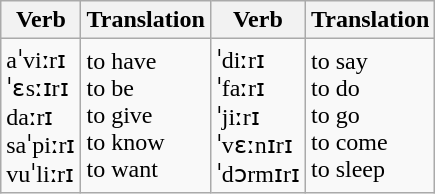<table class="wikitable">
<tr>
<th>Verb</th>
<th>Translation</th>
<th>Verb</th>
<th>Translation</th>
</tr>
<tr>
<td>aˈviːrɪ <br> ˈɛsːɪrɪ <br> daːrɪ <br> saˈpiːrɪ <br> vuˈliːrɪ</td>
<td>to have <br> to be <br> to give <br> to know <br> to want</td>
<td>ˈdiːrɪ <br> ˈfaːrɪ <br>ˈjiːrɪ <br> ˈvɛːnɪrɪ  <br>ˈdɔrmɪrɪ</td>
<td>to say <br> to do <br> to go <br> to come  <br> to sleep</td>
</tr>
</table>
